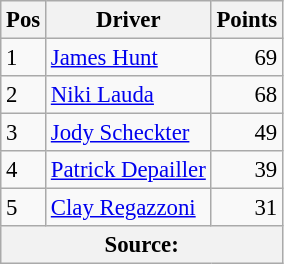<table class="wikitable" style="font-size: 95%;">
<tr>
<th>Pos</th>
<th>Driver</th>
<th>Points</th>
</tr>
<tr>
<td>1</td>
<td> <a href='#'>James Hunt</a></td>
<td align="right">69</td>
</tr>
<tr>
<td>2</td>
<td> <a href='#'>Niki Lauda</a></td>
<td align="right">68</td>
</tr>
<tr>
<td>3</td>
<td> <a href='#'>Jody Scheckter</a></td>
<td align="right">49</td>
</tr>
<tr>
<td>4</td>
<td> <a href='#'>Patrick Depailler</a></td>
<td align="right">39</td>
</tr>
<tr>
<td>5</td>
<td> <a href='#'>Clay Regazzoni</a></td>
<td align="right">31</td>
</tr>
<tr>
<th colspan=4>Source:</th>
</tr>
</table>
